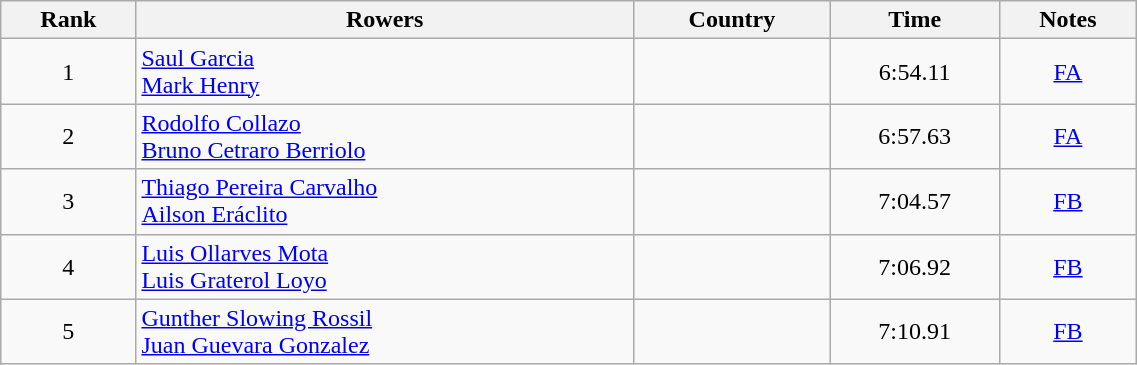<table class="wikitable" width=60% style="text-align:center">
<tr>
<th>Rank</th>
<th>Rowers</th>
<th>Country</th>
<th>Time</th>
<th>Notes</th>
</tr>
<tr>
<td>1</td>
<td align=left><a href='#'>Saul Garcia</a><br><a href='#'>Mark Henry</a></td>
<td align=left></td>
<td>6:54.11</td>
<td><a href='#'>FA</a></td>
</tr>
<tr>
<td>2</td>
<td align=left><a href='#'>Rodolfo Collazo</a><br><a href='#'>Bruno Cetraro Berriolo</a></td>
<td align=left></td>
<td>6:57.63</td>
<td><a href='#'>FA</a></td>
</tr>
<tr>
<td>3</td>
<td align=left><a href='#'>Thiago Pereira Carvalho</a><br><a href='#'>Ailson Eráclito</a></td>
<td align=left></td>
<td>7:04.57</td>
<td><a href='#'>FB</a></td>
</tr>
<tr>
<td>4</td>
<td align=left><a href='#'>Luis Ollarves Mota</a><br><a href='#'>Luis Graterol Loyo</a></td>
<td align=left></td>
<td>7:06.92</td>
<td><a href='#'>FB</a></td>
</tr>
<tr>
<td>5</td>
<td align=left><a href='#'>Gunther Slowing Rossil</a><br><a href='#'>Juan Guevara Gonzalez</a></td>
<td align=left></td>
<td>7:10.91</td>
<td><a href='#'>FB</a></td>
</tr>
</table>
